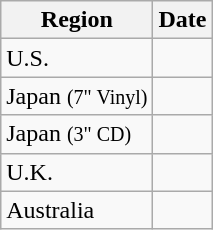<table class="wikitable sortable">
<tr>
<th>Region</th>
<th>Date</th>
</tr>
<tr>
<td>U.S.</td>
<td></td>
</tr>
<tr>
<td>Japan <small>(7" Vinyl)</small></td>
<td></td>
</tr>
<tr>
<td>Japan <small>(3" CD)</small></td>
<td></td>
</tr>
<tr>
<td>U.K.</td>
<td></td>
</tr>
<tr>
<td>Australia</td>
<td></td>
</tr>
</table>
